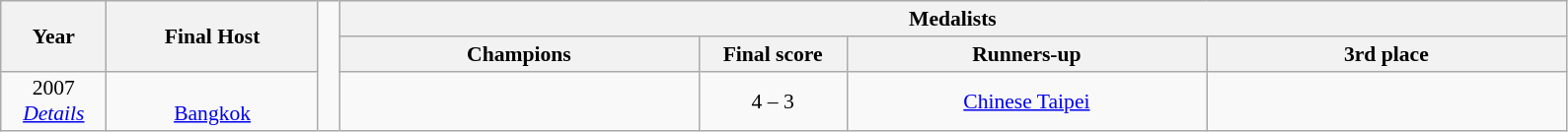<table class="wikitable" style="font-size:90%; text-align: center;">
<tr>
<th rowspan=2 width=5%>Year</th>
<th rowspan=2 width=10%>Final Host</th>
<td width=1% rowspan=14 style="border-top:none;border-bottom:none;"></td>
<th colspan=4>Medalists</th>
</tr>
<tr>
<th width=17%>Champions</th>
<th width=7%>Final score</th>
<th width=17%>Runners-up</th>
<th width=17%>3rd place</th>
</tr>
<tr>
<td>2007<br><em><a href='#'>Details</a></em></td>
<td><br><a href='#'>Bangkok</a></td>
<td><strong></strong></td>
<td>4 – 3</td>
<td> <a href='#'>Chinese Taipei</a></td>
<td></td>
</tr>
</table>
